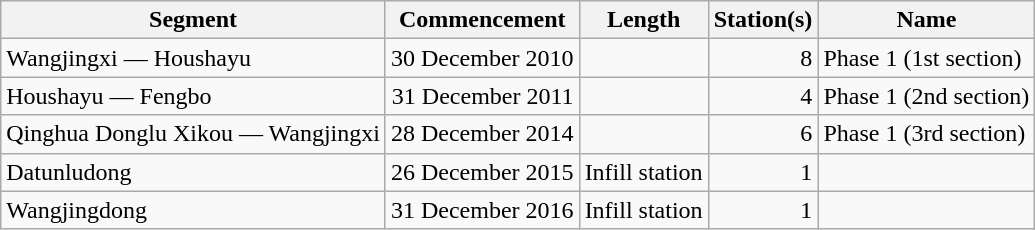<table class="wikitable" style="border-collapse: collapse; text-align: right;">
<tr>
<th>Segment</th>
<th>Commencement</th>
<th>Length</th>
<th>Station(s)</th>
<th>Name</th>
</tr>
<tr>
<td style="text-align: left;">Wangjingxi — Houshayu</td>
<td>30 December 2010</td>
<td></td>
<td>8</td>
<td style="text-align: left;">Phase 1 (1st section)</td>
</tr>
<tr>
<td style="text-align: left;">Houshayu — Fengbo</td>
<td>31 December 2011</td>
<td></td>
<td>4</td>
<td style="text-align: left;">Phase 1 (2nd section)</td>
</tr>
<tr>
<td style="text-align: left;">Qinghua Donglu Xikou — Wangjingxi</td>
<td>28 December 2014</td>
<td></td>
<td>6</td>
<td style="text-align: left;">Phase 1 (3rd section)</td>
</tr>
<tr>
<td style="text-align: left;">Datunludong</td>
<td>26 December 2015</td>
<td>Infill station</td>
<td>1</td>
<td style="text-align: left;"></td>
</tr>
<tr>
<td style="text-align: left;">Wangjingdong</td>
<td>31 December 2016</td>
<td>Infill station</td>
<td>1</td>
<td style="text-align: left;"></td>
</tr>
</table>
